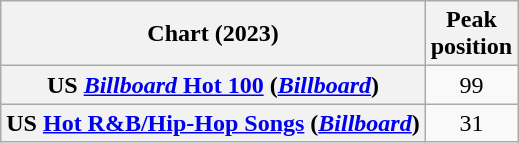<table class="wikitable sortable plainrowheaders" style="text-align:center">
<tr>
<th scope="col">Chart (2023)</th>
<th scope="col">Peak<br>position</th>
</tr>
<tr>
<th scope="row">US <a href='#'><em>Billboard</em> Hot 100</a> (<em><a href='#'>Billboard</a></em>)</th>
<td>99</td>
</tr>
<tr>
<th scope="row">US <a href='#'>Hot R&B/Hip-Hop Songs</a> (<em><a href='#'>Billboard</a></em>)</th>
<td>31</td>
</tr>
</table>
